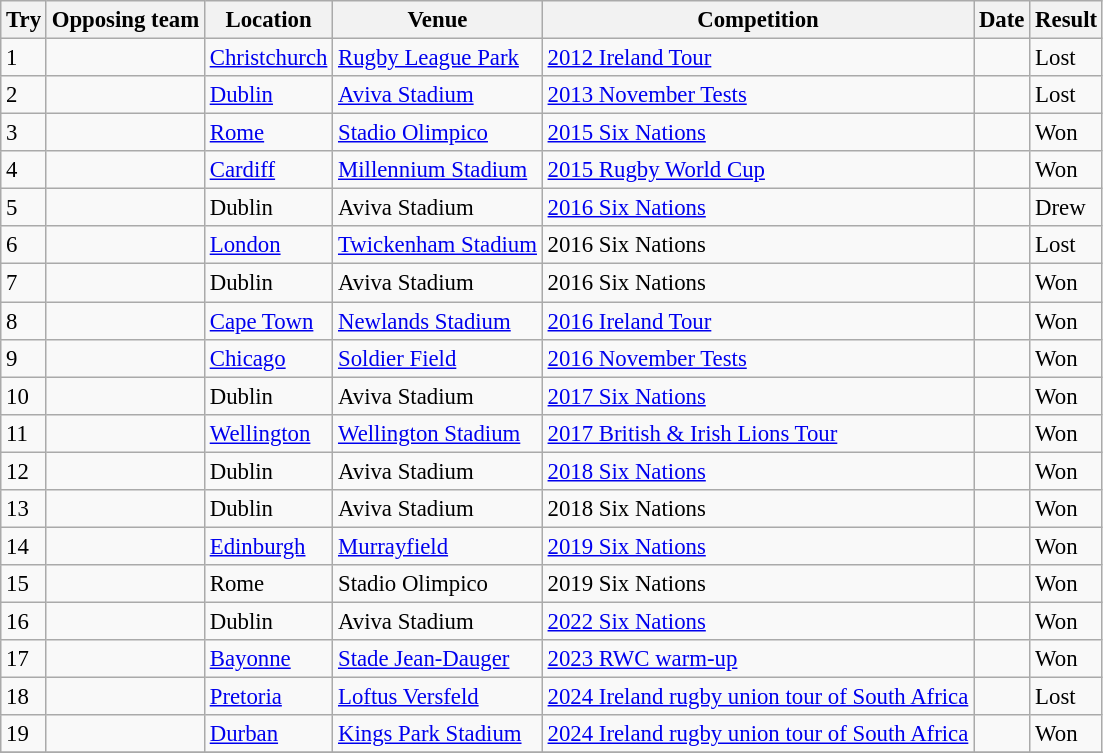<table class="wikitable sortable" style="font-size:95%">
<tr>
<th>Try</th>
<th>Opposing team</th>
<th>Location</th>
<th>Venue</th>
<th>Competition</th>
<th>Date</th>
<th>Result</th>
</tr>
<tr>
<td>1</td>
<td></td>
<td><a href='#'>Christchurch</a></td>
<td><a href='#'>Rugby League Park</a></td>
<td><a href='#'>2012 Ireland Tour</a></td>
<td></td>
<td>Lost</td>
</tr>
<tr>
<td>2</td>
<td></td>
<td><a href='#'>Dublin</a></td>
<td><a href='#'>Aviva Stadium</a></td>
<td><a href='#'>2013 November Tests</a></td>
<td></td>
<td>Lost</td>
</tr>
<tr>
<td>3</td>
<td></td>
<td><a href='#'>Rome</a></td>
<td><a href='#'>Stadio Olimpico</a></td>
<td><a href='#'>2015 Six Nations</a></td>
<td></td>
<td>Won</td>
</tr>
<tr>
<td>4</td>
<td></td>
<td><a href='#'>Cardiff</a></td>
<td><a href='#'>Millennium Stadium</a></td>
<td><a href='#'>2015 Rugby World Cup</a></td>
<td></td>
<td>Won</td>
</tr>
<tr>
<td>5</td>
<td></td>
<td>Dublin</td>
<td>Aviva Stadium</td>
<td><a href='#'>2016 Six Nations</a></td>
<td></td>
<td>Drew</td>
</tr>
<tr>
<td>6</td>
<td></td>
<td><a href='#'>London</a></td>
<td><a href='#'>Twickenham Stadium</a></td>
<td>2016 Six Nations</td>
<td></td>
<td>Lost</td>
</tr>
<tr>
<td>7</td>
<td></td>
<td>Dublin</td>
<td>Aviva Stadium</td>
<td>2016 Six Nations</td>
<td></td>
<td>Won</td>
</tr>
<tr>
<td>8</td>
<td></td>
<td><a href='#'>Cape Town</a></td>
<td><a href='#'>Newlands Stadium</a></td>
<td><a href='#'>2016 Ireland Tour</a></td>
<td></td>
<td>Won</td>
</tr>
<tr>
<td>9</td>
<td></td>
<td><a href='#'>Chicago</a></td>
<td><a href='#'>Soldier Field</a></td>
<td><a href='#'>2016 November Tests</a></td>
<td></td>
<td>Won</td>
</tr>
<tr>
<td>10</td>
<td></td>
<td>Dublin</td>
<td>Aviva Stadium</td>
<td><a href='#'>2017 Six Nations</a></td>
<td></td>
<td>Won</td>
</tr>
<tr>
<td>11</td>
<td></td>
<td><a href='#'>Wellington</a></td>
<td><a href='#'>Wellington Stadium</a></td>
<td><a href='#'>2017 British & Irish Lions Tour</a></td>
<td></td>
<td>Won</td>
</tr>
<tr>
<td>12</td>
<td></td>
<td>Dublin</td>
<td>Aviva Stadium</td>
<td><a href='#'>2018 Six Nations</a></td>
<td></td>
<td>Won</td>
</tr>
<tr>
<td>13</td>
<td></td>
<td>Dublin</td>
<td>Aviva Stadium</td>
<td>2018 Six Nations</td>
<td></td>
<td>Won</td>
</tr>
<tr>
<td>14</td>
<td></td>
<td><a href='#'>Edinburgh</a></td>
<td><a href='#'>Murrayfield</a></td>
<td><a href='#'>2019 Six Nations</a></td>
<td></td>
<td>Won</td>
</tr>
<tr>
<td>15</td>
<td></td>
<td>Rome</td>
<td>Stadio Olimpico</td>
<td>2019 Six Nations</td>
<td></td>
<td>Won</td>
</tr>
<tr>
<td>16</td>
<td></td>
<td>Dublin</td>
<td>Aviva Stadium</td>
<td><a href='#'>2022 Six Nations</a></td>
<td></td>
<td>Won</td>
</tr>
<tr>
<td>17</td>
<td></td>
<td><a href='#'>Bayonne</a></td>
<td><a href='#'>Stade Jean-Dauger</a></td>
<td><a href='#'>2023 RWC warm-up</a></td>
<td></td>
<td>Won</td>
</tr>
<tr>
<td>18</td>
<td></td>
<td><a href='#'>Pretoria</a></td>
<td><a href='#'>Loftus Versfeld</a></td>
<td><a href='#'>2024 Ireland rugby union tour of South Africa</a></td>
<td></td>
<td>Lost</td>
</tr>
<tr>
<td>19</td>
<td></td>
<td><a href='#'>Durban</a></td>
<td><a href='#'>Kings Park Stadium</a></td>
<td><a href='#'>2024 Ireland rugby union tour of South Africa</a></td>
<td></td>
<td>Won</td>
</tr>
<tr>
</tr>
</table>
